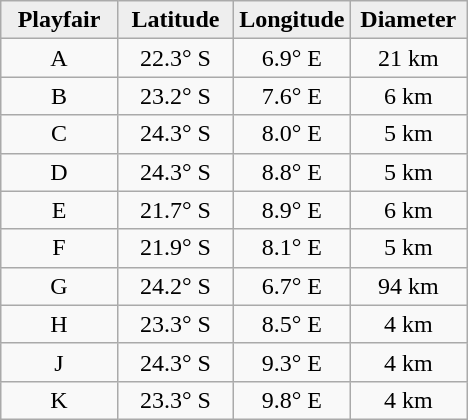<table class="wikitable">
<tr>
<th width="25%" style="background:#eeeeee;">Playfair</th>
<th width="25%" style="background:#eeeeee;">Latitude</th>
<th width="25%" style="background:#eeeeee;">Longitude</th>
<th width="25%" style="background:#eeeeee;">Diameter</th>
</tr>
<tr>
<td align="center">A</td>
<td align="center">22.3° S</td>
<td align="center">6.9° E</td>
<td align="center">21 km</td>
</tr>
<tr>
<td align="center">B</td>
<td align="center">23.2° S</td>
<td align="center">7.6° E</td>
<td align="center">6 km</td>
</tr>
<tr>
<td align="center">C</td>
<td align="center">24.3° S</td>
<td align="center">8.0° E</td>
<td align="center">5 km</td>
</tr>
<tr>
<td align="center">D</td>
<td align="center">24.3° S</td>
<td align="center">8.8° E</td>
<td align="center">5 km</td>
</tr>
<tr>
<td align="center">E</td>
<td align="center">21.7° S</td>
<td align="center">8.9° E</td>
<td align="center">6 km</td>
</tr>
<tr>
<td align="center">F</td>
<td align="center">21.9° S</td>
<td align="center">8.1° E</td>
<td align="center">5 km</td>
</tr>
<tr>
<td align="center">G</td>
<td align="center">24.2° S</td>
<td align="center">6.7° E</td>
<td align="center">94 km</td>
</tr>
<tr>
<td align="center">H</td>
<td align="center">23.3° S</td>
<td align="center">8.5° E</td>
<td align="center">4 km</td>
</tr>
<tr>
<td align="center">J</td>
<td align="center">24.3° S</td>
<td align="center">9.3° E</td>
<td align="center">4 km</td>
</tr>
<tr>
<td align="center">K</td>
<td align="center">23.3° S</td>
<td align="center">9.8° E</td>
<td align="center">4 km</td>
</tr>
</table>
